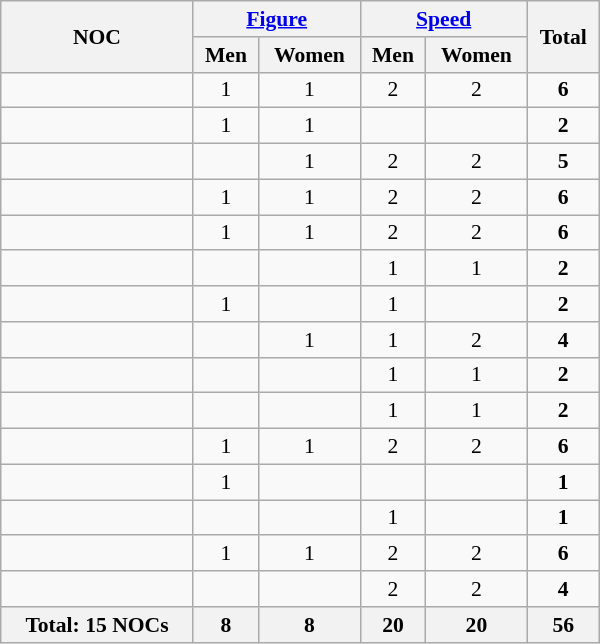<table class="wikitable" width=400 style="text-align:center; font-size:90%">
<tr>
<th rowspan="2" align="left">NOC</th>
<th colspan="2"><a href='#'>Figure</a></th>
<th colspan="2"><a href='#'>Speed</a></th>
<th rowspan="2">Total</th>
</tr>
<tr>
<th>Men</th>
<th>Women</th>
<th>Men</th>
<th>Women</th>
</tr>
<tr>
<td align="left"></td>
<td>1</td>
<td>1</td>
<td>2</td>
<td>2</td>
<td><strong>6</strong></td>
</tr>
<tr>
<td align="left"></td>
<td>1</td>
<td>1</td>
<td></td>
<td></td>
<td><strong>2</strong></td>
</tr>
<tr>
<td align="left"></td>
<td></td>
<td>1</td>
<td>2</td>
<td>2</td>
<td><strong>5</strong></td>
</tr>
<tr>
<td align="left"></td>
<td>1</td>
<td>1</td>
<td>2</td>
<td>2</td>
<td><strong>6</strong></td>
</tr>
<tr>
<td align="left"></td>
<td>1</td>
<td>1</td>
<td>2</td>
<td>2</td>
<td><strong>6</strong></td>
</tr>
<tr>
<td align="left"></td>
<td></td>
<td></td>
<td>1</td>
<td>1</td>
<td><strong>2</strong></td>
</tr>
<tr>
<td align="left"></td>
<td>1</td>
<td></td>
<td>1</td>
<td></td>
<td><strong>2</strong></td>
</tr>
<tr>
<td align="left"></td>
<td></td>
<td>1</td>
<td>1</td>
<td>2</td>
<td><strong>4</strong></td>
</tr>
<tr>
<td align="left"></td>
<td></td>
<td></td>
<td>1</td>
<td>1</td>
<td><strong>2</strong></td>
</tr>
<tr>
<td align="left"></td>
<td></td>
<td></td>
<td>1</td>
<td>1</td>
<td><strong>2</strong></td>
</tr>
<tr>
<td align="left"></td>
<td>1</td>
<td>1</td>
<td>2</td>
<td>2</td>
<td><strong>6</strong></td>
</tr>
<tr>
<td align="left"></td>
<td>1</td>
<td></td>
<td></td>
<td></td>
<td><strong>1</strong></td>
</tr>
<tr>
<td align="left"></td>
<td></td>
<td></td>
<td>1</td>
<td></td>
<td><strong>1</strong></td>
</tr>
<tr>
<td align="left"></td>
<td>1</td>
<td>1</td>
<td>2</td>
<td>2</td>
<td><strong>6</strong></td>
</tr>
<tr>
<td align="left"></td>
<td></td>
<td></td>
<td>2</td>
<td>2</td>
<td><strong>4</strong></td>
</tr>
<tr>
<th>Total: 15 NOCs</th>
<th>8</th>
<th>8</th>
<th>20</th>
<th>20</th>
<th>56</th>
</tr>
</table>
